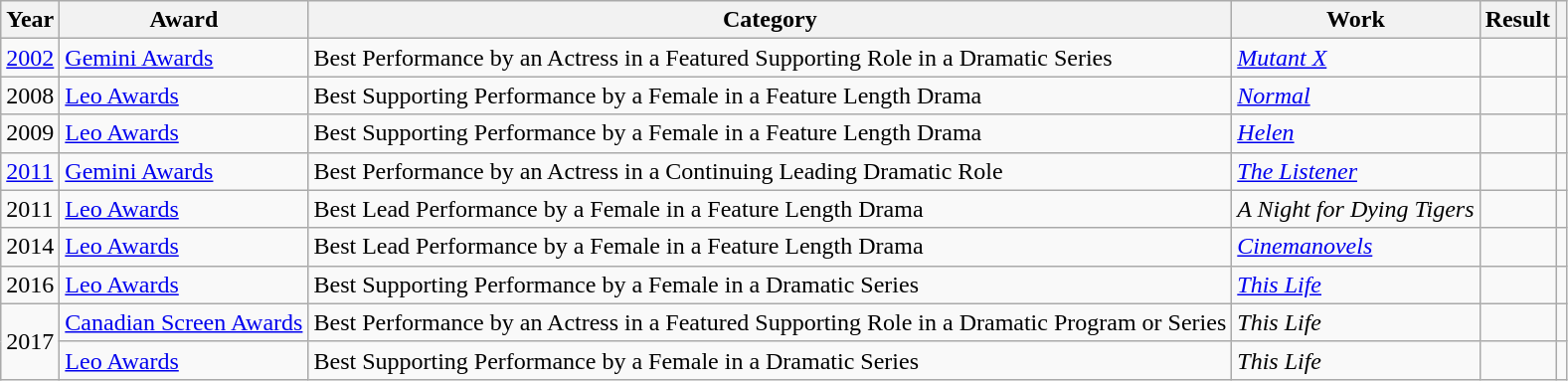<table class="wikitable sortable">
<tr>
<th>Year</th>
<th>Award</th>
<th>Category</th>
<th>Work</th>
<th>Result</th>
<th class="unsortable"></th>
</tr>
<tr>
<td><a href='#'>2002</a></td>
<td><a href='#'>Gemini Awards</a></td>
<td>Best Performance by an Actress in a Featured Supporting Role in a Dramatic Series</td>
<td><em><a href='#'>Mutant X</a></em></td>
<td></td>
<td style="text-align:center;"></td>
</tr>
<tr>
<td>2008</td>
<td><a href='#'>Leo Awards</a></td>
<td>Best Supporting Performance by a Female in a Feature Length Drama</td>
<td><em><a href='#'>Normal</a></em></td>
<td></td>
<td style="text-align:center;"></td>
</tr>
<tr>
<td>2009</td>
<td><a href='#'>Leo Awards</a></td>
<td>Best Supporting Performance by a Female in a Feature Length Drama</td>
<td><em><a href='#'>Helen</a></em></td>
<td></td>
<td style="text-align:center;"></td>
</tr>
<tr>
<td><a href='#'>2011</a></td>
<td><a href='#'>Gemini Awards</a></td>
<td>Best Performance by an Actress in a Continuing Leading Dramatic Role</td>
<td><em><a href='#'>The Listener</a></em></td>
<td></td>
<td style="text-align:center;"></td>
</tr>
<tr>
<td>2011</td>
<td><a href='#'>Leo Awards</a></td>
<td>Best Lead Performance by a Female in a Feature Length Drama</td>
<td style="white-space:nowrap;"><em>A Night for Dying Tigers</em></td>
<td></td>
<td style="text-align:center;"></td>
</tr>
<tr>
<td>2014</td>
<td><a href='#'>Leo Awards</a></td>
<td>Best Lead Performance by a Female in a Feature Length Drama</td>
<td><em><a href='#'>Cinemanovels</a></em></td>
<td></td>
<td style="text-align:center;"></td>
</tr>
<tr>
<td>2016</td>
<td><a href='#'>Leo Awards</a></td>
<td>Best Supporting Performance by a Female in a Dramatic Series</td>
<td><em><a href='#'>This Life</a></em></td>
<td></td>
<td style="text-align:center;"></td>
</tr>
<tr>
<td rowspan=2>2017</td>
<td style="white-space:nowrap;"><a href='#'>Canadian Screen Awards</a></td>
<td>Best Performance by an Actress in a Featured Supporting Role in a Dramatic Program or Series</td>
<td><em>This Life</em></td>
<td></td>
<td style="text-align:center;"></td>
</tr>
<tr>
<td><a href='#'>Leo Awards</a></td>
<td>Best Supporting Performance by a Female in a Dramatic Series</td>
<td><em>This Life</em></td>
<td></td>
<td style="text-align:center;"></td>
</tr>
</table>
